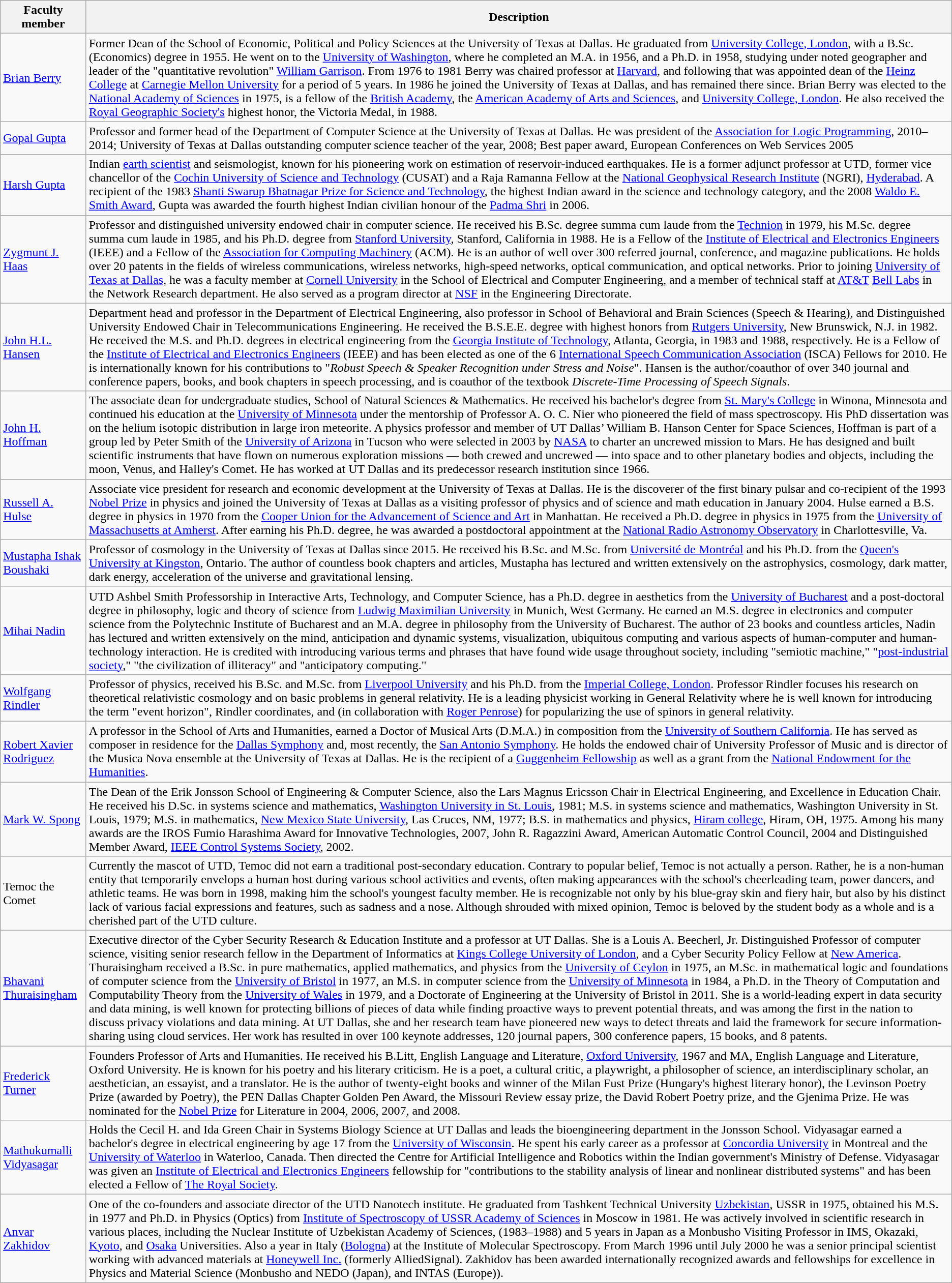<table class="wikitable sortable" text-align:left;">
<tr>
<th>Faculty member</th>
<th>Description</th>
</tr>
<tr>
<td><a href='#'>Brian Berry</a></td>
<td>Former Dean of the School of Economic, Political and Policy Sciences at the University of Texas at Dallas. He graduated from <a href='#'>University College, London</a>, with a B.Sc. (Economics) degree in 1955. He went on to the <a href='#'>University of Washington</a>, where he completed an M.A. in 1956, and a Ph.D. in 1958, studying under noted geographer and leader of the "quantitative revolution" <a href='#'>William Garrison</a>.  From 1976 to 1981 Berry was chaired professor at <a href='#'>Harvard</a>, and following that was appointed dean of the <a href='#'>Heinz College</a> at <a href='#'>Carnegie Mellon University</a> for a period of 5 years. In 1986 he joined the University of Texas at Dallas, and has remained there since.  Brian Berry was elected to the <a href='#'>National Academy of Sciences</a> in 1975, is a fellow of the <a href='#'>British Academy</a>, the <a href='#'>American Academy of Arts and Sciences</a>, and <a href='#'>University College, London</a>. He also received the <a href='#'>Royal Geographic Society's</a> highest honor, the Victoria Medal, in 1988.</td>
</tr>
<tr>
<td><a href='#'>Gopal Gupta</a></td>
<td>Professor and former head of the Department of Computer Science at the University of Texas at Dallas. He was president of the <a href='#'>Association for Logic Programming</a>, 2010–2014; University of Texas at Dallas outstanding computer science teacher of the year, 2008; Best paper award, European Conferences on Web Services 2005</td>
</tr>
<tr>
<td><a href='#'>Harsh Gupta</a></td>
<td>Indian <a href='#'>earth scientist</a> and seismologist, known for his pioneering work on estimation of reservoir-induced earthquakes. He is a former adjunct professor at UTD, former vice chancellor of the <a href='#'>Cochin University of Science and Technology</a> (CUSAT) and a Raja Ramanna Fellow at the <a href='#'>National Geophysical Research Institute</a> (NGRI), <a href='#'>Hyderabad</a>. A recipient of the 1983 <a href='#'>Shanti Swarup Bhatnagar Prize for Science and Technology</a>, the highest Indian award in the science and technology category, and the 2008 <a href='#'>Waldo E. Smith Award</a>, Gupta was awarded the fourth highest Indian civilian honour of the <a href='#'>Padma Shri</a> in 2006.</td>
</tr>
<tr>
<td><a href='#'>Zygmunt J. Haas</a></td>
<td>Professor and distinguished university endowed chair in computer science. He received his B.Sc. degree summa cum laude from the <a href='#'>Technion</a> in 1979, his M.Sc. degree summa cum laude in 1985, and his Ph.D. degree from <a href='#'>Stanford University</a>, Stanford, California in 1988. He is a Fellow of the <a href='#'>Institute of Electrical and Electronics Engineers</a> (IEEE) and a Fellow of the <a href='#'>Association for Computing Machinery</a> (ACM). He is an author of well over 300 referred journal, conference, and magazine publications. He holds over 20 patents in the fields of wireless communications, wireless networks, high-speed networks, optical communication, and optical networks. Prior to joining <a href='#'>University of Texas at Dallas</a>, he was a faculty member at <a href='#'>Cornell University</a> in the School of Electrical and Computer Engineering, and a member of technical staff at <a href='#'>AT&T</a> <a href='#'>Bell Labs</a> in the Network Research department. He also served as a program director at <a href='#'>NSF</a> in the Engineering Directorate.</td>
</tr>
<tr>
<td><a href='#'>John H.L. Hansen</a></td>
<td>Department head and professor in the Department of Electrical Engineering, also professor in School of Behavioral and Brain Sciences (Speech & Hearing), and Distinguished University Endowed Chair in Telecommunications Engineering. He received the B.S.E.E. degree with highest honors from <a href='#'>Rutgers University</a>, New Brunswick, N.J. in 1982. He received the M.S. and Ph.D. degrees in electrical engineering from the <a href='#'>Georgia Institute of Technology</a>, Atlanta, Georgia, in 1983 and 1988, respectively. He is a Fellow of the <a href='#'>Institute of Electrical and Electronics Engineers</a> (IEEE) and has been elected as one of the 6 <a href='#'>International Speech Communication Association</a> (ISCA) Fellows for 2010. He is internationally known for his contributions to "<em>Robust Speech & Speaker Recognition under Stress and Noise</em>". Hansen is the author/coauthor of over 340 journal and conference papers, books, and book chapters in speech processing, and is coauthor of the textbook <em>Discrete-Time Processing of Speech Signals</em>.</td>
</tr>
<tr>
<td><a href='#'>John H. Hoffman</a></td>
<td>The associate dean for undergraduate studies, School of Natural Sciences & Mathematics. He received his bachelor's degree from <a href='#'>St. Mary's College</a> in Winona, Minnesota and continued his education at the <a href='#'>University of Minnesota</a> under the mentorship of Professor A. O. C. Nier who pioneered the field of mass spectroscopy. His PhD dissertation was on the helium isotopic distribution in large iron meteorite.  A physics professor and member of UT Dallas’ William B. Hanson Center for Space Sciences, Hoffman is part of a group led by Peter Smith of the <a href='#'>University of Arizona</a> in Tucson who were selected in 2003 by <a href='#'>NASA</a> to charter an uncrewed mission to Mars. He has designed and built scientific instruments that have flown on numerous exploration missions — both crewed and uncrewed — into space and to other planetary bodies and objects, including the moon, Venus, and Halley's Comet. He has worked at UT Dallas and its predecessor research institution since 1966.</td>
</tr>
<tr>
<td><a href='#'>Russell A. Hulse</a></td>
<td>Associate vice president for research and economic development at the University of Texas at Dallas. He is the discoverer of the first binary pulsar and co-recipient of the 1993 <a href='#'>Nobel Prize</a> in physics and joined the University of Texas at Dallas as a visiting professor of physics and of science and math education in January 2004. Hulse earned a B.S. degree in physics in 1970 from the <a href='#'>Cooper Union for the Advancement of Science and Art</a> in Manhattan. He received a Ph.D. degree in physics in 1975 from the <a href='#'>University of Massachusetts at Amherst</a>. After earning his Ph.D. degree, he was awarded a postdoctoral appointment at the <a href='#'>National Radio Astronomy Observatory</a> in Charlottesville, Va.</td>
</tr>
<tr>
<td><a href='#'>Mustapha Ishak Boushaki</a></td>
<td>Professor of cosmology in the University of Texas at Dallas since 2015. He received his B.Sc. and M.Sc. from <a href='#'>Université de Montréal</a> and his Ph.D. from the <a href='#'>Queen's University at Kingston</a>, Ontario. The author of countless book chapters and articles, Mustapha has lectured and written extensively on the astrophysics, cosmology, dark matter, dark energy, acceleration of the universe and gravitational lensing.</td>
</tr>
<tr>
<td><a href='#'>Mihai Nadin</a></td>
<td>UTD Ashbel Smith Professorship in Interactive Arts, Technology, and Computer Science, has a Ph.D. degree in aesthetics from the <a href='#'>University of Bucharest</a> and a post-doctoral degree in philosophy, logic and theory of science from <a href='#'>Ludwig Maximilian University</a> in Munich, West Germany. He earned an M.S. degree in electronics and computer science from the Polytechnic Institute of Bucharest and an M.A. degree in philosophy from the University of Bucharest. The author of 23 books and countless articles, Nadin has lectured and written extensively on the mind, anticipation and dynamic systems, visualization, ubiquitous computing and various aspects of human-computer and human-technology interaction. He is credited with introducing various terms and phrases that have found wide usage throughout society, including "semiotic machine," "<a href='#'>post-industrial society</a>," "the civilization of illiteracy" and "anticipatory computing."</td>
</tr>
<tr>
<td><a href='#'>Wolfgang Rindler</a></td>
<td>Professor of physics, received his B.Sc. and M.Sc. from <a href='#'>Liverpool University</a> and his Ph.D. from the <a href='#'>Imperial College, London</a>.  Professor Rindler focuses his research on theoretical relativistic cosmology and on basic problems in general relativity.  He is a leading physicist working in General Relativity where he is well known for introducing the term "event horizon", Rindler coordinates, and (in collaboration with <a href='#'>Roger Penrose</a>) for popularizing the use of spinors in general relativity.</td>
</tr>
<tr>
<td><a href='#'>Robert Xavier Rodriguez</a></td>
<td>A professor in the School of Arts and Humanities, earned a Doctor of Musical Arts (D.M.A.) in composition from the <a href='#'>University of Southern California</a>. He has served as composer in residence for the <a href='#'>Dallas Symphony</a> and, most recently, the <a href='#'>San Antonio Symphony</a>. He holds the endowed chair of University Professor of Music and is director of the Musica Nova ensemble at the University of Texas at Dallas. He is the recipient of a <a href='#'>Guggenheim Fellowship</a> as well as a grant from the <a href='#'>National Endowment for the Humanities</a>.</td>
</tr>
<tr>
<td><a href='#'>Mark W. Spong</a></td>
<td>The Dean of the Erik Jonsson School of Engineering & Computer Science, also the Lars Magnus Ericsson Chair in Electrical Engineering, and Excellence in Education Chair. He received his D.Sc. in systems science and mathematics, <a href='#'>Washington University in St. Louis</a>, 1981; M.S. in systems science and mathematics, Washington University in St. Louis, 1979; M.S. in mathematics, <a href='#'>New Mexico State University</a>, Las Cruces, NM, 1977; B.S. in mathematics and physics, <a href='#'>Hiram college</a>, Hiram, OH, 1975. Among his many awards are the IROS Fumio Harashima Award for Innovative Technologies, 2007,  John R. Ragazzini Award, American Automatic Control Council, 2004 and Distinguished Member Award, <a href='#'>IEEE Control Systems Society</a>, 2002.</td>
</tr>
<tr>
<td>Temoc the Comet</td>
<td>Currently the mascot of UTD, Temoc did not earn a traditional post-secondary education. Contrary to popular belief, Temoc is not actually a person. Rather, he is a non-human entity that temporarily envelops a human host during various school activities and events, often making appearances with the school's cheerleading team, power dancers, and athletic teams. He was born in 1998, making him the school's youngest faculty member. He is recognizable not only by his blue-gray skin and fiery hair, but also by his distinct lack of various facial expressions and features, such as sadness and a nose. Although shrouded with mixed opinion, Temoc is beloved by the student body as a whole and is a cherished part of the UTD culture.</td>
</tr>
<tr>
<td><a href='#'>Bhavani Thuraisingham</a></td>
<td>Executive director of the Cyber Security Research & Education Institute and a professor at UT Dallas.  She is a Louis A. Beecherl, Jr. Distinguished Professor of computer science, visiting senior research fellow in the Department of Informatics at <a href='#'>Kings College University of London</a>, and a Cyber Security Policy Fellow at <a href='#'>New America</a>. Thuraisingham received a B.Sc. in pure mathematics, applied mathematics, and physics from the <a href='#'>University of Ceylon</a> in 1975, an M.Sc. in mathematical logic and foundations of computer science from the <a href='#'>University of Bristol</a> in 1977, an M.S. in computer science from the <a href='#'>University of Minnesota</a> in 1984, a Ph.D. in the Theory of Computation and Computability Theory from the <a href='#'>University of Wales</a> in 1979, and a Doctorate of Engineering at the University of Bristol in 2011.  She is a world-leading expert in data security and data mining, is well known for protecting billions of pieces of data while finding proactive ways to prevent potential threats, and was among the first in the nation to discuss privacy violations and data mining. At UT Dallas, she and her research team have pioneered new ways to detect threats and laid the framework for secure information-sharing using cloud services. Her work has resulted in over 100 keynote addresses, 120 journal papers, 300 conference papers, 15 books, and 8 patents.</td>
</tr>
<tr>
<td><a href='#'>Frederick Turner</a></td>
<td>Founders Professor of Arts and Humanities. He received his B.Litt, English Language and Literature, <a href='#'>Oxford University</a>, 1967 and MA, English Language and Literature, Oxford University.  He is known for his poetry and his literary criticism. He is a poet, a cultural critic, a playwright, a philosopher of science, an interdisciplinary scholar, an aesthetician, an essayist, and a translator. He is the author of twenty-eight books and winner of the Milan Fust Prize (Hungary's highest literary honor), the Levinson Poetry Prize (awarded by Poetry), the PEN Dallas Chapter Golden Pen Award, the Missouri Review essay prize, the David Robert Poetry prize, and the Gjenima Prize. He was nominated for the <a href='#'>Nobel Prize</a> for Literature in 2004, 2006, 2007, and 2008.</td>
</tr>
<tr>
<td><a href='#'>Mathukumalli Vidyasagar</a></td>
<td>Holds the Cecil H. and Ida Green Chair in Systems Biology Science at UT Dallas and leads the bioengineering department in the Jonsson School. Vidyasagar earned a bachelor's degree in electrical engineering by age 17 from the <a href='#'>University of Wisconsin</a>.  He spent his early career as a professor at <a href='#'>Concordia University</a> in Montreal and the <a href='#'>University of Waterloo</a> in Waterloo, Canada. Then directed the Centre for Artificial Intelligence and Robotics within the Indian government's Ministry of Defense. Vidyasagar was given an <a href='#'>Institute of Electrical and Electronics Engineers</a> fellowship for "contributions to the stability analysis of linear and nonlinear distributed systems" and has been elected a Fellow of <a href='#'>The Royal Society</a>.</td>
</tr>
<tr>
<td><a href='#'>Anvar Zakhidov</a></td>
<td>One of the co-founders and associate director of the UTD Nanotech institute. He graduated from Tashkent Technical University <a href='#'>Uzbekistan</a>, USSR in 1975, obtained his M.S. in 1977 and Ph.D. in Physics (Optics) from <a href='#'>Institute of Spectroscopy of USSR Academy of Sciences</a> in Moscow in 1981. He was actively involved in scientific research in various places, including the Nuclear Institute of Uzbekistan Academy of Sciences, (1983–1988) and 5 years in Japan as a Monbusho Visiting Professor in IMS, Okazaki, <a href='#'>Kyoto</a>, and <a href='#'>Osaka</a> Universities. Also a year in Italy (<a href='#'>Bologna</a>) at the Institute of Molecular Spectroscopy. From March 1996 until July 2000 he was a senior principal scientist working with advanced materials at <a href='#'>Honeywell Inc.</a> (formerly AlliedSignal).  Zakhidov has been awarded internationally recognized awards and fellowships for excellence in Physics and Material Science (Monbusho and NEDO (Japan), and INTAS (Europe)).</td>
</tr>
</table>
